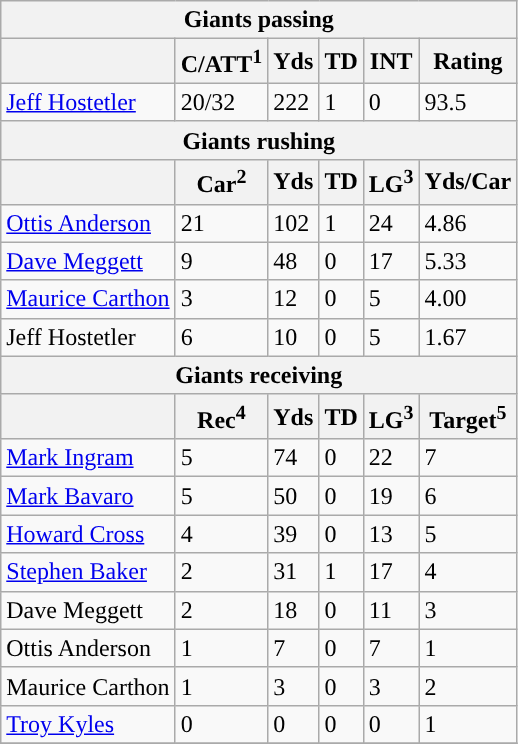<table class="wikitable">
<tr>
<th colspan="6">Giants passing</th>
</tr>
<tr>
<th></th>
<th>C/ATT<sup>1</sup></th>
<th>Yds</th>
<th>TD</th>
<th>INT</th>
<th>Rating</th>
</tr>
<tr>
<td><a href='#'>Jeff Hostetler</a></td>
<td>20/32</td>
<td>222</td>
<td>1</td>
<td>0</td>
<td>93.5</td>
</tr>
<tr>
<th colspan="6">Giants rushing</th>
</tr>
<tr>
<th></th>
<th>Car<sup>2</sup></th>
<th>Yds</th>
<th>TD</th>
<th>LG<sup>3</sup></th>
<th>Yds/Car</th>
</tr>
<tr>
<td><a href='#'>Ottis Anderson</a></td>
<td>21</td>
<td>102</td>
<td>1</td>
<td>24</td>
<td>4.86</td>
</tr>
<tr>
<td><a href='#'>Dave Meggett</a></td>
<td>9</td>
<td>48</td>
<td>0</td>
<td>17</td>
<td>5.33</td>
</tr>
<tr>
<td><a href='#'>Maurice Carthon</a></td>
<td>3</td>
<td>12</td>
<td>0</td>
<td>5</td>
<td>4.00</td>
</tr>
<tr>
<td>Jeff Hostetler</td>
<td>6</td>
<td>10</td>
<td>0</td>
<td>5</td>
<td>1.67</td>
</tr>
<tr>
<th colspan="6">Giants receiving</th>
</tr>
<tr>
<th></th>
<th>Rec<sup>4</sup></th>
<th>Yds</th>
<th>TD</th>
<th>LG<sup>3</sup></th>
<th>Target<sup>5</sup></th>
</tr>
<tr>
<td><a href='#'>Mark Ingram</a></td>
<td>5</td>
<td>74</td>
<td>0</td>
<td>22</td>
<td>7</td>
</tr>
<tr>
<td><a href='#'>Mark Bavaro</a></td>
<td>5</td>
<td>50</td>
<td>0</td>
<td>19</td>
<td>6</td>
</tr>
<tr>
<td><a href='#'>Howard Cross</a></td>
<td>4</td>
<td>39</td>
<td>0</td>
<td>13</td>
<td>5</td>
</tr>
<tr>
<td><a href='#'>Stephen Baker</a></td>
<td>2</td>
<td>31</td>
<td>1</td>
<td>17</td>
<td>4</td>
</tr>
<tr>
<td>Dave Meggett</td>
<td>2</td>
<td>18</td>
<td>0</td>
<td>11</td>
<td>3</td>
</tr>
<tr>
<td>Ottis Anderson</td>
<td>1</td>
<td>7</td>
<td>0</td>
<td>7</td>
<td>1</td>
</tr>
<tr>
<td>Maurice Carthon</td>
<td>1</td>
<td>3</td>
<td>0</td>
<td>3</td>
<td>2</td>
</tr>
<tr>
<td><a href='#'>Troy Kyles</a></td>
<td>0</td>
<td>0</td>
<td>0</td>
<td>0</td>
<td>1</td>
</tr>
<tr>
</tr>
</table>
